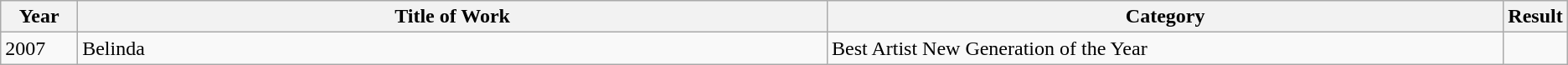<table class="wikitable" style="table-layout: fixed;">
<tr>
<th style="width:5%;">Year</th>
<th style="width:50%;">Title of Work</th>
<th style="width:50%;">Category</th>
<th style="width:10%;">Result</th>
</tr>
<tr>
<td>2007</td>
<td>Belinda</td>
<td>Best Artist New Generation of the Year</td>
<td></td>
</tr>
</table>
